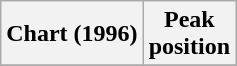<table class="wikitable plainrowheaders" style="text-align:center">
<tr>
<th scope="col">Chart (1996)</th>
<th scope="col">Peak<br>position</th>
</tr>
<tr>
</tr>
</table>
